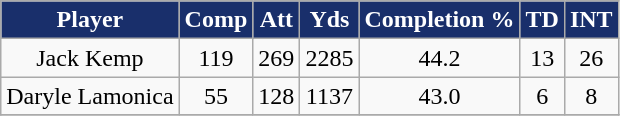<table class="wikitable">
<tr>
<th style="background:#192f6b;color:white;">Player</th>
<th style="background:#192f6b;color:white;">Comp</th>
<th style="background:#192f6b;color:white;">Att</th>
<th style="background:#192f6b;color:white;">Yds</th>
<th style="background:#192f6b;color:white;">Completion %</th>
<th style="background:#192f6b;color:white;">TD</th>
<th style="background:#192f6b;color:white;">INT</th>
</tr>
<tr align="center" bgcolor="">
<td>Jack Kemp</td>
<td>119</td>
<td>269</td>
<td>2285</td>
<td>44.2</td>
<td>13</td>
<td>26</td>
</tr>
<tr align="center" bgcolor="">
<td>Daryle Lamonica</td>
<td>55</td>
<td>128</td>
<td>1137</td>
<td>43.0</td>
<td>6</td>
<td>8</td>
</tr>
<tr align="center" bgcolor="">
</tr>
</table>
